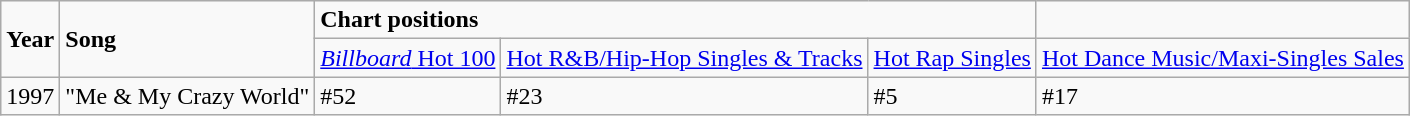<table class="wikitable">
<tr>
<td rowspan="2"><strong>Year</strong></td>
<td rowspan="2"><strong>Song</strong></td>
<td colspan="3"><strong>Chart positions</strong></td>
</tr>
<tr>
<td><a href='#'><em>Billboard</em> Hot 100</a></td>
<td><a href='#'>Hot R&B/Hip-Hop Singles & Tracks</a></td>
<td><a href='#'>Hot Rap Singles</a></td>
<td><a href='#'>Hot Dance Music/Maxi-Singles Sales</a></td>
</tr>
<tr>
<td>1997</td>
<td>"Me & My Crazy World"</td>
<td>#52</td>
<td>#23</td>
<td>#5</td>
<td>#17</td>
</tr>
</table>
